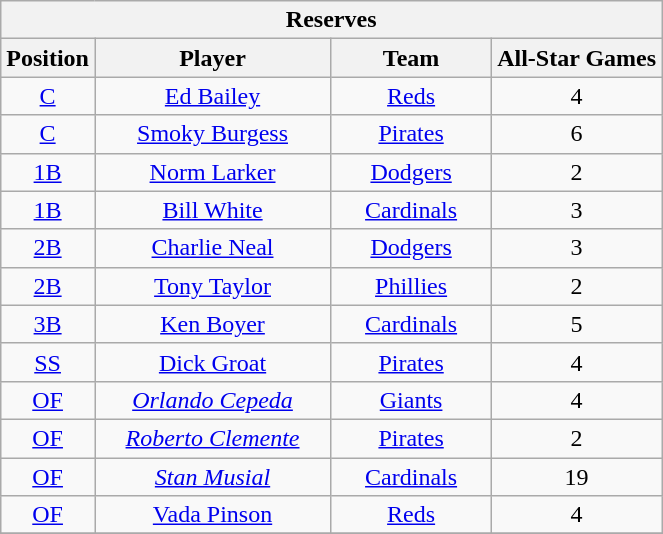<table class="wikitable" style="font-size: 100%; text-align:right;">
<tr>
<th colspan="4">Reserves</th>
</tr>
<tr>
<th>Position</th>
<th width="150">Player</th>
<th width="100">Team</th>
<th>All-Star Games</th>
</tr>
<tr>
<td align="center"><a href='#'>C</a></td>
<td align="center"><a href='#'>Ed Bailey</a></td>
<td align="center"><a href='#'>Reds</a></td>
<td align="center">4</td>
</tr>
<tr>
<td align="center"><a href='#'>C</a></td>
<td align="center"><a href='#'>Smoky Burgess</a></td>
<td align="center"><a href='#'>Pirates</a></td>
<td align="center">6</td>
</tr>
<tr>
<td align="center"><a href='#'>1B</a></td>
<td align="center"><a href='#'>Norm Larker</a></td>
<td align="center"><a href='#'>Dodgers</a></td>
<td align="center">2</td>
</tr>
<tr>
<td align="center"><a href='#'>1B</a></td>
<td align="center"><a href='#'>Bill White</a></td>
<td align="center"><a href='#'>Cardinals</a></td>
<td align="center">3</td>
</tr>
<tr>
<td align="center"><a href='#'>2B</a></td>
<td align="center"><a href='#'>Charlie Neal</a></td>
<td align="center"><a href='#'>Dodgers</a></td>
<td align="center">3</td>
</tr>
<tr>
<td align="center"><a href='#'>2B</a></td>
<td align="center"><a href='#'>Tony Taylor</a></td>
<td align="center"><a href='#'>Phillies</a></td>
<td align="center">2</td>
</tr>
<tr>
<td align="center"><a href='#'>3B</a></td>
<td align="center"><a href='#'>Ken Boyer</a></td>
<td align="center"><a href='#'>Cardinals</a></td>
<td align="center">5</td>
</tr>
<tr>
<td align="center"><a href='#'>SS</a></td>
<td align="center"><a href='#'>Dick Groat</a></td>
<td align="center"><a href='#'>Pirates</a></td>
<td align="center">4</td>
</tr>
<tr>
<td align="center"><a href='#'>OF</a></td>
<td align="center"><em><a href='#'>Orlando Cepeda</a></em></td>
<td align="center"><a href='#'>Giants</a></td>
<td align="center">4</td>
</tr>
<tr>
<td align="center"><a href='#'>OF</a></td>
<td align="center"><em><a href='#'>Roberto Clemente</a></em></td>
<td align="center"><a href='#'>Pirates</a></td>
<td align="center">2</td>
</tr>
<tr>
<td align="center"><a href='#'>OF</a></td>
<td align="center"><em><a href='#'>Stan Musial</a></em></td>
<td align="center"><a href='#'>Cardinals</a></td>
<td align="center">19</td>
</tr>
<tr>
<td align="center"><a href='#'>OF</a></td>
<td align="center"><a href='#'>Vada Pinson</a></td>
<td align="center"><a href='#'>Reds</a></td>
<td align="center">4</td>
</tr>
<tr>
</tr>
</table>
